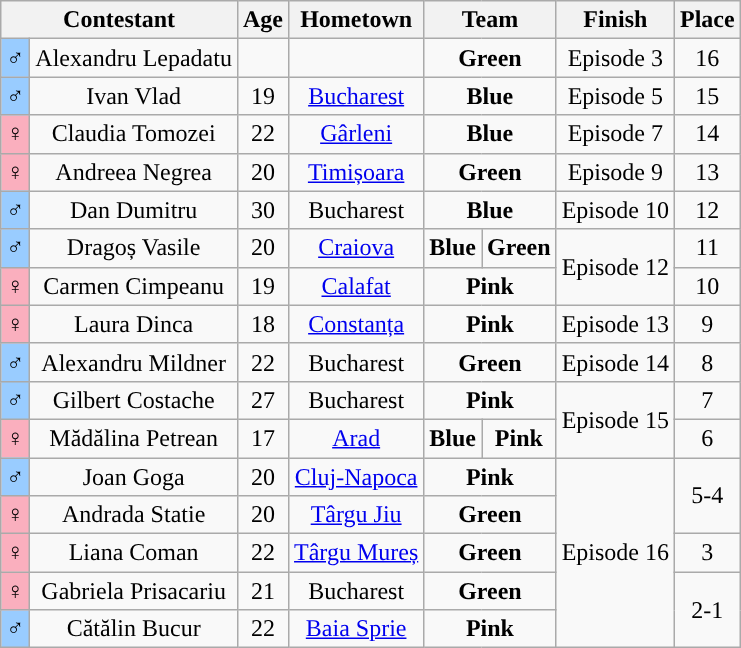<table class="wikitable sortable" style="text-align:center;">
<tr>
<th colspan="2">Contestant</th>
<th>Age</th>
<th>Hometown</th>
<th colspan="2">Team</th>
<th>Finish</th>
<th>Place<br></th>
</tr>
<tr>
<td style="background:#9cf;">♂</td>
<td>Alexandru Lepadatu</td>
<td></td>
<td></td>
<td colspan="2"><strong><span>Green</span></strong></td>
<td>Episode 3</td>
<td>16</td>
</tr>
<tr>
<td style="background:#9cf;">♂</td>
<td>Ivan Vlad</td>
<td>19</td>
<td><a href='#'>Bucharest</a></td>
<td colspan="2"><strong><span>Blue</span></strong></td>
<td>Episode 5</td>
<td>15</td>
</tr>
<tr>
<td style="background:#faafbe">♀</td>
<td>Claudia Tomozei</td>
<td>22</td>
<td><a href='#'>Gârleni</a></td>
<td colspan="2"><strong><span>Blue</span></strong></td>
<td>Episode 7</td>
<td>14</td>
</tr>
<tr>
<td style="background:#faafbe">♀</td>
<td>Andreea Negrea</td>
<td>20</td>
<td><a href='#'>Timișoara</a></td>
<td colspan="2"><strong><span>Green</span></strong></td>
<td>Episode 9</td>
<td>13</td>
</tr>
<tr>
<td style="background:#9cf;">♂</td>
<td>Dan Dumitru</td>
<td>30</td>
<td>Bucharest</td>
<td colspan="2"><strong><span>Blue</span></strong></td>
<td>Episode 10</td>
<td>12</td>
</tr>
<tr>
<td style="background:#9cf;">♂</td>
<td>Dragoș Vasile</td>
<td>20</td>
<td><a href='#'>Craiova</a></td>
<td><strong><span>Blue</span></strong></td>
<td><strong><span>Green</span></strong></td>
<td rowspan="2">Episode 12</td>
<td>11</td>
</tr>
<tr>
<td style="background:#faafbe">♀</td>
<td>Carmen Cimpeanu</td>
<td>19</td>
<td><a href='#'>Calafat</a></td>
<td colspan="2"><strong><span>Pink</span></strong></td>
<td>10</td>
</tr>
<tr>
<td style="background:#faafbe">♀</td>
<td>Laura Dinca</td>
<td>18</td>
<td><a href='#'>Constanța</a></td>
<td colspan="2"><strong><span>Pink</span></strong></td>
<td>Episode 13</td>
<td>9</td>
</tr>
<tr>
<td style="background:#9cf;">♂</td>
<td>Alexandru Mildner</td>
<td>22</td>
<td>Bucharest</td>
<td colspan="2"><strong><span>Green</span></strong></td>
<td>Episode 14</td>
<td>8</td>
</tr>
<tr>
<td style="background:#9cf;">♂</td>
<td>Gilbert Costache</td>
<td>27</td>
<td>Bucharest</td>
<td colspan="2"><strong><span>Pink</span></strong></td>
<td rowspan="2">Episode 15</td>
<td>7</td>
</tr>
<tr>
<td style="background:#faafbe">♀</td>
<td>Mădălina Petrean</td>
<td>17</td>
<td><a href='#'>Arad</a></td>
<td><strong><span>Blue</span></strong></td>
<td><strong><span>Pink</span></strong></td>
<td>6</td>
</tr>
<tr>
<td style="background:#9cf;">♂</td>
<td>Joan Goga</td>
<td>20</td>
<td><a href='#'>Cluj-Napoca</a></td>
<td colspan="2"><strong><span>Pink</span></strong></td>
<td rowspan="5">Episode 16</td>
<td rowspan="2">5-4</td>
</tr>
<tr>
<td style="background:#faafbe">♀</td>
<td>Andrada Statie</td>
<td>20</td>
<td><a href='#'>Târgu Jiu</a></td>
<td colspan="2"><strong><span>Green</span></strong></td>
</tr>
<tr>
<td style="background:#faafbe">♀</td>
<td>Liana Coman</td>
<td>22</td>
<td><a href='#'>Târgu Mureș</a></td>
<td colspan="2"><strong><span>Green</span></strong></td>
<td>3</td>
</tr>
<tr>
<td style="background:#faafbe">♀</td>
<td>Gabriela Prisacariu</td>
<td>21</td>
<td>Bucharest</td>
<td colspan="2"><strong><span>Green</span></strong></td>
<td rowspan="2">2-1</td>
</tr>
<tr>
<td style="background:#9cf;">♂</td>
<td>Cătălin Bucur</td>
<td>22</td>
<td><a href='#'>Baia Sprie</a></td>
<td colspan="2"><strong><span>Pink</span></strong></td>
</tr>
</table>
